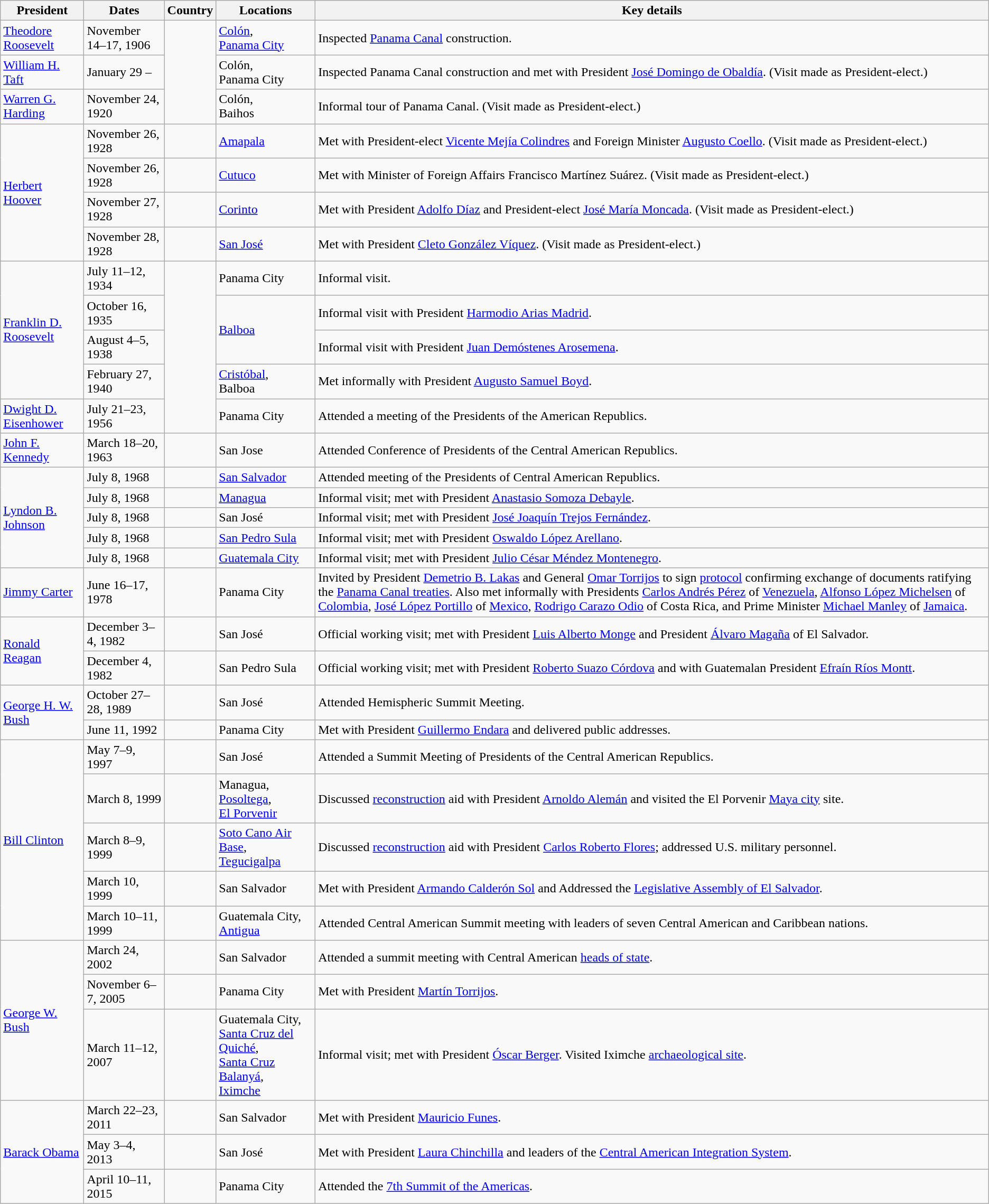<table class="wikitable sortable">
<tr>
<th>President</th>
<th>Dates</th>
<th>Country</th>
<th>Locations</th>
<th>Key details</th>
</tr>
<tr>
<td><a href='#'>Theodore Roosevelt</a></td>
<td>November 14–17, 1906</td>
<td rowspan=3></td>
<td><a href='#'>Colón</a>,<br><a href='#'>Panama City</a></td>
<td>Inspected <a href='#'>Panama Canal</a> construction.</td>
</tr>
<tr>
<td><a href='#'>William H. Taft</a></td>
<td>January 29 – </td>
<td>Colón,<br>Panama City</td>
<td>Inspected Panama Canal construction and met with President <a href='#'>José Domingo de Obaldía</a>. (Visit made as President-elect.)</td>
</tr>
<tr>
<td><a href='#'>Warren G. Harding</a></td>
<td>November 24, 1920</td>
<td>Colón,<br>Baihos</td>
<td>Informal tour of Panama Canal. (Visit made as President-elect.)</td>
</tr>
<tr>
<td rowspan=4><a href='#'>Herbert Hoover</a></td>
<td>November 26, 1928</td>
<td></td>
<td><a href='#'>Amapala</a></td>
<td>Met with President-elect <a href='#'>Vicente Mejía Colindres</a> and Foreign Minister <a href='#'>Augusto Coello</a>. (Visit made as President-elect.)</td>
</tr>
<tr>
<td>November 26, 1928</td>
<td nowrap></td>
<td><a href='#'>Cutuco</a></td>
<td>Met with Minister of Foreign Affairs Francisco Martínez Suárez. (Visit made as President-elect.)</td>
</tr>
<tr>
<td>November 27, 1928</td>
<td></td>
<td><a href='#'>Corinto</a></td>
<td>Met with President <a href='#'>Adolfo Díaz</a> and President-elect <a href='#'>José María Moncada</a>. (Visit made as President-elect.)</td>
</tr>
<tr>
<td>November 28, 1928</td>
<td></td>
<td><a href='#'>San José</a></td>
<td>Met with President <a href='#'>Cleto González Víquez</a>. (Visit made as President-elect.)</td>
</tr>
<tr>
<td rowspan=4><a href='#'>Franklin D. Roosevelt</a></td>
<td>July 11–12, 1934</td>
<td rowspan=5></td>
<td>Panama City</td>
<td>Informal visit.</td>
</tr>
<tr>
<td>October 16, 1935</td>
<td rowspan=2><a href='#'>Balboa</a></td>
<td>Informal visit with President <a href='#'>Harmodio Arias Madrid</a>.</td>
</tr>
<tr>
<td>August 4–5, 1938</td>
<td>Informal visit with President <a href='#'>Juan Demóstenes Arosemena</a>.</td>
</tr>
<tr>
<td>February 27, 1940</td>
<td><a href='#'>Cristóbal</a>,<br>Balboa</td>
<td>Met informally with President <a href='#'>Augusto Samuel Boyd</a>.</td>
</tr>
<tr>
<td><a href='#'>Dwight D. Eisenhower</a></td>
<td>July 21–23, 1956</td>
<td>Panama City</td>
<td>Attended a meeting of the Presidents of the American Republics.</td>
</tr>
<tr>
<td><a href='#'>John F. Kennedy</a></td>
<td>March 18–20, 1963</td>
<td></td>
<td>San Jose</td>
<td>Attended Conference of Presidents of the Central American Republics.</td>
</tr>
<tr>
<td rowspan=5><a href='#'>Lyndon B. Johnson</a></td>
<td>July 8, 1968</td>
<td></td>
<td><a href='#'>San Salvador</a></td>
<td>Attended meeting of the Presidents of Central American Republics.</td>
</tr>
<tr>
<td>July 8, 1968</td>
<td></td>
<td><a href='#'>Managua</a></td>
<td>Informal visit; met with President <a href='#'>Anastasio Somoza Debayle</a>.</td>
</tr>
<tr>
<td>July 8, 1968</td>
<td></td>
<td>San José</td>
<td>Informal visit; met with President <a href='#'>José Joaquín Trejos Fernández</a>.</td>
</tr>
<tr>
<td>July 8, 1968</td>
<td></td>
<td nowrap><a href='#'>San Pedro Sula</a></td>
<td>Informal visit; met with President <a href='#'>Oswaldo López Arellano</a>.</td>
</tr>
<tr>
<td>July 8, 1968</td>
<td></td>
<td><a href='#'>Guatemala City</a></td>
<td>Informal visit; met with President <a href='#'>Julio César Méndez Montenegro</a>.</td>
</tr>
<tr>
<td><a href='#'>Jimmy Carter</a></td>
<td>June 16–17, 1978</td>
<td></td>
<td>Panama City</td>
<td>Invited by President <a href='#'>Demetrio B. Lakas</a> and General <a href='#'>Omar Torrijos</a> to sign <a href='#'>protocol</a> confirming exchange of documents ratifying the <a href='#'>Panama Canal treaties</a>. Also met informally with Presidents <a href='#'>Carlos Andrés Pérez</a> of <a href='#'>Venezuela</a>, <a href='#'>Alfonso López Michelsen</a> of <a href='#'>Colombia</a>, <a href='#'>José López Portillo</a> of <a href='#'>Mexico</a>, <a href='#'>Rodrigo Carazo Odio</a> of Costa Rica, and Prime Minister <a href='#'>Michael Manley</a> of <a href='#'>Jamaica</a>.</td>
</tr>
<tr>
<td rowspan=2><a href='#'>Ronald Reagan</a></td>
<td>December 3–4, 1982</td>
<td></td>
<td>San José</td>
<td>Official working visit; met with President <a href='#'>Luis Alberto Monge</a> and President <a href='#'>Álvaro Magaña</a> of El Salvador.</td>
</tr>
<tr>
<td>December 4, 1982</td>
<td></td>
<td>San Pedro Sula</td>
<td>Official working visit; met with President <a href='#'>Roberto Suazo Córdova</a> and with Guatemalan President <a href='#'>Efraín Ríos Montt</a>.</td>
</tr>
<tr>
<td rowspan=2><a href='#'>George H. W. Bush</a></td>
<td>October 27–28, 1989</td>
<td></td>
<td>San José</td>
<td>Attended Hemispheric Summit Meeting.</td>
</tr>
<tr>
<td>June 11, 1992</td>
<td></td>
<td>Panama City</td>
<td>Met with President <a href='#'>Guillermo Endara</a> and delivered public addresses.</td>
</tr>
<tr>
<td rowspan=5><a href='#'>Bill Clinton</a></td>
<td>May 7–9, 1997</td>
<td></td>
<td>San José</td>
<td>Attended a Summit Meeting of Presidents of the Central American Republics.</td>
</tr>
<tr>
<td>March 8, 1999</td>
<td></td>
<td>Managua,<br><a href='#'>Posoltega</a>,<br><a href='#'>El Porvenir</a></td>
<td>Discussed <a href='#'>reconstruction</a> aid with President <a href='#'>Arnoldo Alemán</a> and visited the El Porvenir <a href='#'>Maya city</a> site.</td>
</tr>
<tr>
<td>March 8–9, 1999</td>
<td></td>
<td><a href='#'>Soto Cano Air Base</a>,<br><a href='#'>Tegucigalpa</a></td>
<td>Discussed <a href='#'>reconstruction</a> aid with President <a href='#'>Carlos Roberto Flores</a>; addressed U.S. military personnel.</td>
</tr>
<tr>
<td>March 10, 1999</td>
<td></td>
<td>San Salvador</td>
<td>Met with President <a href='#'>Armando Calderón Sol</a> and Addressed the <a href='#'>Legislative Assembly of El Salvador</a>.</td>
</tr>
<tr>
<td>March 10–11, 1999</td>
<td></td>
<td>Guatemala City,<br><a href='#'>Antigua</a></td>
<td>Attended Central American Summit meeting with leaders of seven Central American and Caribbean nations.</td>
</tr>
<tr>
<td rowspan=3><a href='#'>George W. Bush</a></td>
<td>March 24, 2002</td>
<td></td>
<td>San Salvador</td>
<td>Attended a summit meeting with Central American <a href='#'>heads of state</a>.</td>
</tr>
<tr>
<td>November 6–7, 2005</td>
<td></td>
<td>Panama City</td>
<td>Met with President <a href='#'>Martín Torrijos</a>.</td>
</tr>
<tr>
<td>March 11–12, 2007</td>
<td></td>
<td>Guatemala City,<br><a href='#'>Santa Cruz del Quiché</a>,<br><a href='#'>Santa Cruz Balanyá</a>,<br><a href='#'>Iximche</a></td>
<td>Informal visit; met with President <a href='#'>Óscar Berger</a>. Visited Iximche <a href='#'>archaeological site</a>.</td>
</tr>
<tr>
<td rowspan=3><a href='#'>Barack Obama</a></td>
<td>March 22–23, 2011</td>
<td></td>
<td>San Salvador</td>
<td>Met with President <a href='#'>Mauricio Funes</a>.</td>
</tr>
<tr>
<td>May 3–4, 2013</td>
<td></td>
<td>San José</td>
<td>Met with President <a href='#'>Laura Chinchilla</a> and leaders of the <a href='#'>Central American Integration System</a>.</td>
</tr>
<tr>
<td>April 10–11, 2015</td>
<td></td>
<td>Panama City</td>
<td>Attended the <a href='#'>7th Summit of the Americas</a>.</td>
</tr>
</table>
